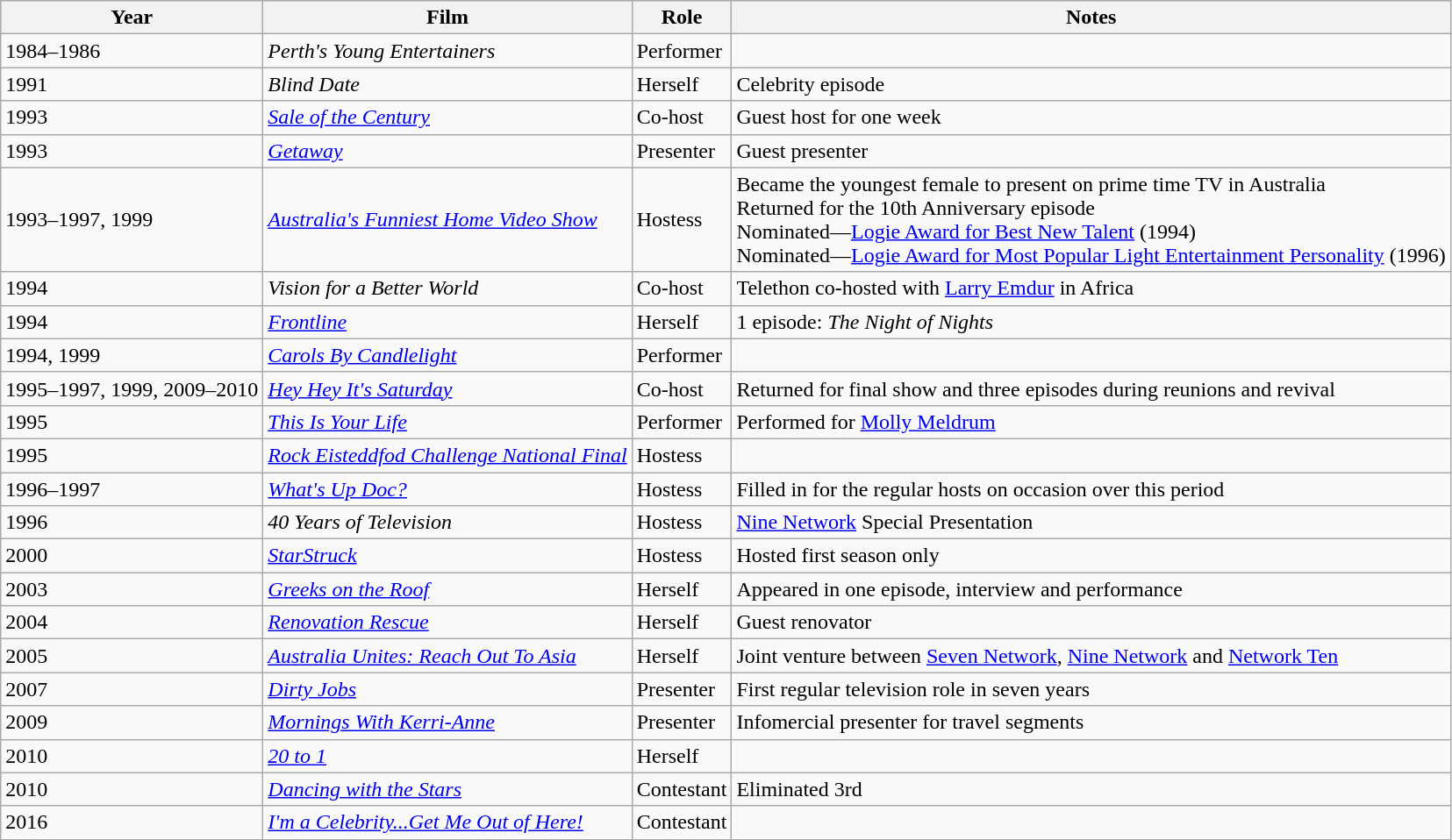<table class="wikitable sortable">
<tr>
<th>Year</th>
<th>Film</th>
<th>Role</th>
<th class="unsortable">Notes</th>
</tr>
<tr>
<td>1984–1986</td>
<td><em>Perth's Young Entertainers</em></td>
<td>Performer</td>
<td></td>
</tr>
<tr>
<td>1991</td>
<td><em>Blind Date</em></td>
<td>Herself</td>
<td>Celebrity episode</td>
</tr>
<tr>
<td>1993</td>
<td><em><a href='#'>Sale of the Century</a></em></td>
<td>Co-host</td>
<td>Guest host for one week</td>
</tr>
<tr>
<td>1993</td>
<td><em><a href='#'>Getaway</a></em></td>
<td>Presenter</td>
<td>Guest presenter</td>
</tr>
<tr>
<td>1993–1997, 1999</td>
<td><em><a href='#'>Australia's Funniest Home Video Show</a></em></td>
<td>Hostess</td>
<td>Became the youngest female to present on prime time TV in Australia<br>Returned for the 10th Anniversary episode<br>Nominated—<a href='#'>Logie Award for Best New Talent</a> (1994)<br>Nominated—<a href='#'>Logie Award for Most Popular Light Entertainment Personality</a> (1996)</td>
</tr>
<tr>
<td>1994</td>
<td><em>Vision for a Better World</em></td>
<td>Co-host</td>
<td>Telethon co-hosted with <a href='#'>Larry Emdur</a> in Africa</td>
</tr>
<tr>
<td>1994</td>
<td><em><a href='#'>Frontline</a></em></td>
<td>Herself</td>
<td>1 episode: <em>The Night of Nights</em></td>
</tr>
<tr>
<td>1994, 1999</td>
<td><em><a href='#'>Carols By Candlelight</a></em></td>
<td>Performer</td>
<td></td>
</tr>
<tr>
<td>1995–1997, 1999, 2009–2010</td>
<td><em><a href='#'>Hey Hey It's Saturday</a></em></td>
<td>Co-host</td>
<td>Returned for final show and three episodes during reunions and revival</td>
</tr>
<tr>
<td>1995</td>
<td><em><a href='#'>This Is Your Life</a></em></td>
<td>Performer</td>
<td>Performed for <a href='#'>Molly Meldrum</a></td>
</tr>
<tr>
<td>1995</td>
<td><em><a href='#'>Rock Eisteddfod Challenge National Final</a></em></td>
<td>Hostess</td>
<td></td>
</tr>
<tr>
<td>1996–1997</td>
<td><em><a href='#'>What's Up Doc?</a></em></td>
<td>Hostess</td>
<td>Filled in for the regular hosts on occasion over this period</td>
</tr>
<tr>
<td>1996</td>
<td><em>40 Years of Television</em></td>
<td>Hostess</td>
<td><a href='#'>Nine Network</a> Special Presentation</td>
</tr>
<tr>
<td>2000</td>
<td><em><a href='#'>StarStruck</a></em></td>
<td>Hostess</td>
<td>Hosted first season only</td>
</tr>
<tr>
<td>2003</td>
<td><em><a href='#'>Greeks on the Roof</a></em></td>
<td>Herself</td>
<td>Appeared in one episode, interview and performance</td>
</tr>
<tr>
<td>2004</td>
<td><em><a href='#'>Renovation Rescue</a></em></td>
<td>Herself</td>
<td>Guest renovator</td>
</tr>
<tr>
<td>2005</td>
<td><em><a href='#'>Australia Unites: Reach Out To Asia</a></em></td>
<td>Herself</td>
<td>Joint venture between <a href='#'>Seven Network</a>, <a href='#'>Nine Network</a> and <a href='#'>Network Ten</a></td>
</tr>
<tr>
<td>2007</td>
<td><em><a href='#'>Dirty Jobs</a></em></td>
<td>Presenter</td>
<td>First regular television role in seven years</td>
</tr>
<tr>
<td>2009</td>
<td><em><a href='#'>Mornings With Kerri-Anne</a></em></td>
<td>Presenter</td>
<td>Infomercial presenter for travel segments</td>
</tr>
<tr>
<td>2010</td>
<td><em><a href='#'>20 to 1</a></em></td>
<td>Herself</td>
<td></td>
</tr>
<tr>
<td>2010</td>
<td><em><a href='#'>Dancing with the Stars</a></em></td>
<td>Contestant</td>
<td>Eliminated 3rd</td>
</tr>
<tr>
<td>2016</td>
<td><em><a href='#'>I'm a Celebrity...Get Me Out of Here!</a></em></td>
<td>Contestant</td>
<td></td>
</tr>
</table>
